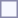<table style="border:1px solid #8888aa; background-color:#f7f8ff; padding:5px; font-size:95%; margin: 0px 12px 12px 0px;">
</table>
